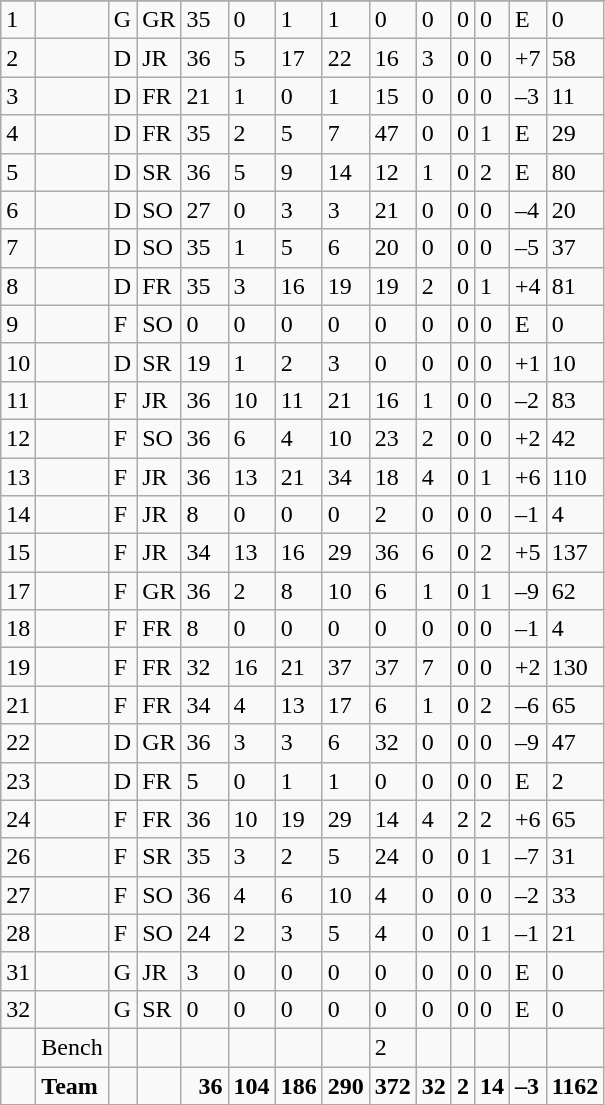<table class="wikitable sortable">
<tr>
</tr>
<tr>
<td>1</td>
<td></td>
<td>G</td>
<td>GR</td>
<td>35</td>
<td>0</td>
<td>1</td>
<td>1</td>
<td>0</td>
<td>0</td>
<td>0</td>
<td>0</td>
<td>E</td>
<td>0</td>
</tr>
<tr>
<td>2</td>
<td></td>
<td>D</td>
<td>JR</td>
<td>36</td>
<td>5</td>
<td>17</td>
<td>22</td>
<td>16</td>
<td>3</td>
<td>0</td>
<td>0</td>
<td>+7</td>
<td>58</td>
</tr>
<tr>
<td>3</td>
<td></td>
<td>D</td>
<td>FR</td>
<td>21</td>
<td>1</td>
<td>0</td>
<td>1</td>
<td>15</td>
<td>0</td>
<td>0</td>
<td>0</td>
<td>–3</td>
<td>11</td>
</tr>
<tr>
<td>4</td>
<td></td>
<td>D</td>
<td>FR</td>
<td>35</td>
<td>2</td>
<td>5</td>
<td>7</td>
<td>47</td>
<td>0</td>
<td>0</td>
<td>1</td>
<td>E</td>
<td>29</td>
</tr>
<tr>
<td>5</td>
<td></td>
<td>D</td>
<td>SR</td>
<td>36</td>
<td>5</td>
<td>9</td>
<td>14</td>
<td>12</td>
<td>1</td>
<td>0</td>
<td>2</td>
<td>E</td>
<td>80</td>
</tr>
<tr>
<td>6</td>
<td></td>
<td>D</td>
<td>SO</td>
<td>27</td>
<td>0</td>
<td>3</td>
<td>3</td>
<td>21</td>
<td>0</td>
<td>0</td>
<td>0</td>
<td>–4</td>
<td>20</td>
</tr>
<tr>
<td>7</td>
<td></td>
<td>D</td>
<td>SO</td>
<td>35</td>
<td>1</td>
<td>5</td>
<td>6</td>
<td>20</td>
<td>0</td>
<td>0</td>
<td>0</td>
<td>–5</td>
<td>37</td>
</tr>
<tr>
<td>8</td>
<td></td>
<td>D</td>
<td>FR</td>
<td>35</td>
<td>3</td>
<td>16</td>
<td>19</td>
<td>19</td>
<td>2</td>
<td>0</td>
<td>1</td>
<td>+4</td>
<td>81</td>
</tr>
<tr>
<td>9</td>
<td></td>
<td>F</td>
<td>SO</td>
<td>0</td>
<td>0</td>
<td>0</td>
<td>0</td>
<td>0</td>
<td>0</td>
<td>0</td>
<td>0</td>
<td>E</td>
<td>0</td>
</tr>
<tr>
<td>10</td>
<td></td>
<td>D</td>
<td>SR</td>
<td>19</td>
<td>1</td>
<td>2</td>
<td>3</td>
<td>0</td>
<td>0</td>
<td>0</td>
<td>0</td>
<td>+1</td>
<td>10</td>
</tr>
<tr>
<td>11</td>
<td></td>
<td>F</td>
<td>JR</td>
<td>36</td>
<td>10</td>
<td>11</td>
<td>21</td>
<td>16</td>
<td>1</td>
<td>0</td>
<td>0</td>
<td>–2</td>
<td>83</td>
</tr>
<tr>
<td>12</td>
<td></td>
<td>F</td>
<td>SO</td>
<td>36</td>
<td>6</td>
<td>4</td>
<td>10</td>
<td>23</td>
<td>2</td>
<td>0</td>
<td>0</td>
<td>+2</td>
<td>42</td>
</tr>
<tr>
<td>13</td>
<td></td>
<td>F</td>
<td>JR</td>
<td>36</td>
<td>13</td>
<td>21</td>
<td>34</td>
<td>18</td>
<td>4</td>
<td>0</td>
<td>1</td>
<td>+6</td>
<td>110</td>
</tr>
<tr>
<td>14</td>
<td></td>
<td>F</td>
<td>JR</td>
<td>8</td>
<td>0</td>
<td>0</td>
<td>0</td>
<td>2</td>
<td>0</td>
<td>0</td>
<td>0</td>
<td>–1</td>
<td>4</td>
</tr>
<tr>
<td>15</td>
<td></td>
<td>F</td>
<td>JR</td>
<td>34</td>
<td>13</td>
<td>16</td>
<td>29</td>
<td>36</td>
<td>6</td>
<td>0</td>
<td>2</td>
<td>+5</td>
<td>137</td>
</tr>
<tr>
<td>17</td>
<td></td>
<td>F</td>
<td>GR</td>
<td>36</td>
<td>2</td>
<td>8</td>
<td>10</td>
<td>6</td>
<td>1</td>
<td>0</td>
<td>1</td>
<td>–9</td>
<td>62</td>
</tr>
<tr>
<td>18</td>
<td></td>
<td>F</td>
<td>FR</td>
<td>8</td>
<td>0</td>
<td>0</td>
<td>0</td>
<td>0</td>
<td>0</td>
<td>0</td>
<td>0</td>
<td>–1</td>
<td>4</td>
</tr>
<tr>
<td>19</td>
<td></td>
<td>F</td>
<td>FR</td>
<td>32</td>
<td>16</td>
<td>21</td>
<td>37</td>
<td>37</td>
<td>7</td>
<td>0</td>
<td>0</td>
<td>+2</td>
<td>130</td>
</tr>
<tr>
<td>21</td>
<td></td>
<td>F</td>
<td>FR</td>
<td>34</td>
<td>4</td>
<td>13</td>
<td>17</td>
<td>6</td>
<td>1</td>
<td>0</td>
<td>2</td>
<td>–6</td>
<td>65</td>
</tr>
<tr>
<td>22</td>
<td></td>
<td>D</td>
<td>GR</td>
<td>36</td>
<td>3</td>
<td>3</td>
<td>6</td>
<td>32</td>
<td>0</td>
<td>0</td>
<td>0</td>
<td>–9</td>
<td>47</td>
</tr>
<tr>
<td>23</td>
<td></td>
<td>D</td>
<td>FR</td>
<td>5</td>
<td>0</td>
<td>1</td>
<td>1</td>
<td>0</td>
<td>0</td>
<td>0</td>
<td>0</td>
<td>E</td>
<td>2</td>
</tr>
<tr>
<td>24</td>
<td></td>
<td>F</td>
<td>FR</td>
<td>36</td>
<td>10</td>
<td>19</td>
<td>29</td>
<td>14</td>
<td>4</td>
<td>2</td>
<td>2</td>
<td>+6</td>
<td>65</td>
</tr>
<tr>
<td>26</td>
<td></td>
<td>F</td>
<td>SR</td>
<td>35</td>
<td>3</td>
<td>2</td>
<td>5</td>
<td>24</td>
<td>0</td>
<td>0</td>
<td>1</td>
<td>–7</td>
<td>31</td>
</tr>
<tr>
<td>27</td>
<td></td>
<td>F</td>
<td>SO</td>
<td>36</td>
<td>4</td>
<td>6</td>
<td>10</td>
<td>4</td>
<td>0</td>
<td>0</td>
<td>0</td>
<td>–2</td>
<td>33</td>
</tr>
<tr>
<td>28</td>
<td></td>
<td>F</td>
<td>SO</td>
<td>24</td>
<td>2</td>
<td>3</td>
<td>5</td>
<td>4</td>
<td>0</td>
<td>0</td>
<td>1</td>
<td>–1</td>
<td>21</td>
</tr>
<tr>
<td>31</td>
<td></td>
<td>G</td>
<td>JR</td>
<td>3</td>
<td>0</td>
<td>0</td>
<td>0</td>
<td>0</td>
<td>0</td>
<td>0</td>
<td>0</td>
<td>E</td>
<td>0</td>
</tr>
<tr>
<td>32</td>
<td></td>
<td>G</td>
<td>SR</td>
<td>0</td>
<td>0</td>
<td>0</td>
<td>0</td>
<td>0</td>
<td>0</td>
<td>0</td>
<td>0</td>
<td>E</td>
<td>0</td>
</tr>
<tr>
<td> </td>
<td>Bench</td>
<td></td>
<td></td>
<td></td>
<td></td>
<td></td>
<td></td>
<td>2</td>
<td></td>
<td></td>
<td></td>
<td></td>
<td></td>
</tr>
<tr class="sortbottom">
<td></td>
<td><strong>Team</strong></td>
<td></td>
<td></td>
<td>  <strong>36</strong></td>
<td><strong>104</strong></td>
<td><strong>186</strong></td>
<td><strong>290</strong></td>
<td><strong>372</strong></td>
<td><strong>32</strong></td>
<td><strong>2</strong></td>
<td><strong>14</strong></td>
<td><strong>–3</strong></td>
<td><strong>1162</strong></td>
</tr>
</table>
